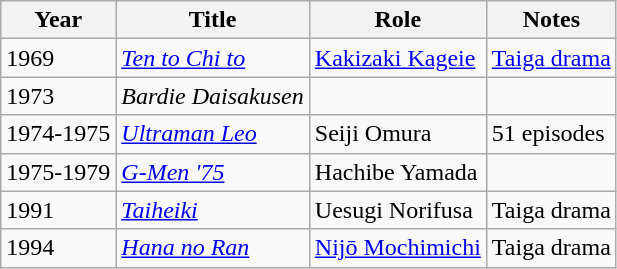<table class="wikitable sortable">
<tr>
<th>Year</th>
<th>Title</th>
<th>Role</th>
<th class="unsortable">Notes</th>
</tr>
<tr>
<td>1969</td>
<td><em><a href='#'>Ten to Chi to</a></em></td>
<td><a href='#'>Kakizaki Kageie</a></td>
<td><a href='#'>Taiga drama</a></td>
</tr>
<tr>
<td>1973</td>
<td><em>Bardie Daisakusen</em></td>
<td></td>
<td></td>
</tr>
<tr>
<td>1974-1975</td>
<td><em><a href='#'>Ultraman Leo</a></em></td>
<td>Seiji Omura</td>
<td>51 episodes</td>
</tr>
<tr>
<td>1975-1979</td>
<td><em><a href='#'>G-Men '75</a></em></td>
<td>Hachibe Yamada</td>
<td></td>
</tr>
<tr>
<td>1991</td>
<td><em><a href='#'>Taiheiki</a></em></td>
<td>Uesugi Norifusa</td>
<td>Taiga drama</td>
</tr>
<tr>
<td>1994</td>
<td><em><a href='#'>Hana no Ran</a></em></td>
<td><a href='#'>Nijō Mochimichi</a></td>
<td>Taiga drama</td>
</tr>
</table>
